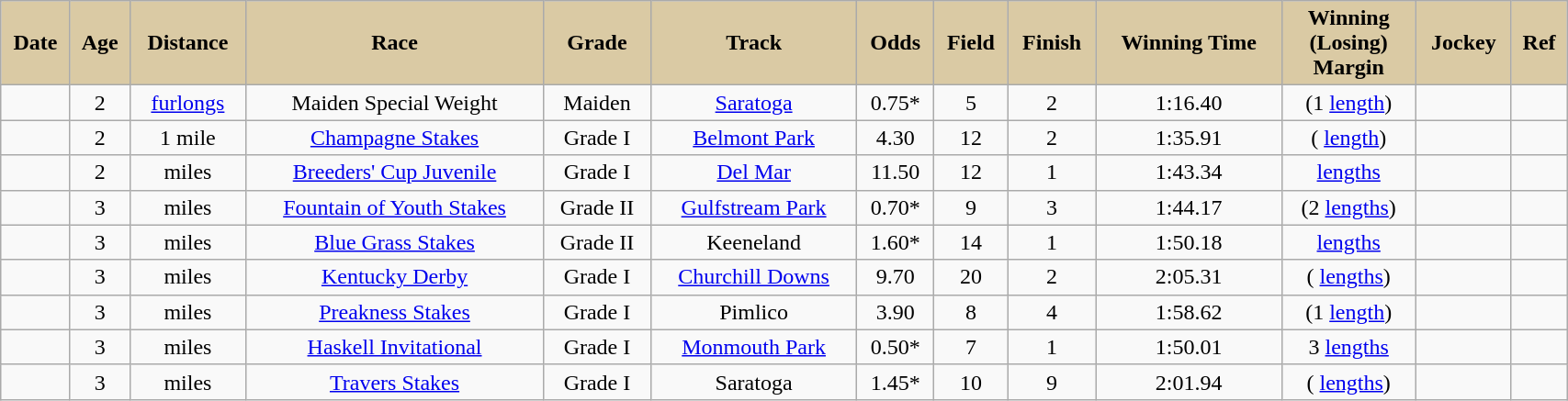<table class = "wikitable sortable" style="text-align:center; width:90%">
<tr>
<th scope="col" style="background:#dacaa4;">Date</th>
<th scope="col" style="background:#dacaa4">Age</th>
<th scope="col" style="background:#dacaa4;">Distance</th>
<th scope="col" style="background:#dacaa4;">Race</th>
<th scope="col" style="background:#dacaa4;">Grade</th>
<th scope="col" style="background:#dacaa4;">Track</th>
<th scope="col" style="background:#dacaa4;">Odds</th>
<th scope="col" style="background:#dacaa4;">Field</th>
<th scope="col" style="background:#dacaa4;">Finish</th>
<th scope="col" style="background:#dacaa4;">Winning Time</th>
<th scope="col" style="background:#dacaa4;">Winning<br>(Losing)<br>Margin</th>
<th scope="col" style="background:#dacaa4;">Jockey</th>
<th scope="col" class="unsortable" style="background:#dacaa4;">Ref</th>
</tr>
<tr>
<td></td>
<td>2</td>
<td>  <a href='#'>furlongs</a></td>
<td>Maiden Special Weight</td>
<td>Maiden</td>
<td><a href='#'>Saratoga</a></td>
<td>0.75*</td>
<td>5</td>
<td>2</td>
<td>1:16.40</td>
<td>(1 <a href='#'>length</a>)</td>
<td></td>
<td></td>
</tr>
<tr>
<td></td>
<td>2</td>
<td> 1 mile</td>
<td><a href='#'>Champagne Stakes</a></td>
<td>Grade I</td>
<td><a href='#'>Belmont Park</a></td>
<td>4.30</td>
<td>12</td>
<td>2</td>
<td>1:35.91</td>
<td>( <a href='#'>length</a>)</td>
<td></td>
<td></td>
</tr>
<tr>
<td></td>
<td>2</td>
<td>  miles</td>
<td><a href='#'>Breeders' Cup Juvenile</a></td>
<td>Grade I</td>
<td><a href='#'>Del Mar</a></td>
<td>11.50</td>
<td>12</td>
<td>1</td>
<td>1:43.34</td>
<td> <a href='#'>lengths</a></td>
<td></td>
<td></td>
</tr>
<tr>
<td></td>
<td>3</td>
<td>  miles</td>
<td><a href='#'>Fountain of Youth Stakes</a></td>
<td>Grade II</td>
<td><a href='#'>Gulfstream Park</a></td>
<td>0.70*</td>
<td>9</td>
<td>3</td>
<td>1:44.17</td>
<td>(2 <a href='#'>lengths</a>)</td>
<td></td>
<td></td>
</tr>
<tr>
<td></td>
<td>3</td>
<td>  miles</td>
<td><a href='#'>Blue Grass Stakes</a></td>
<td>Grade II</td>
<td>Keeneland</td>
<td>1.60*</td>
<td>14</td>
<td>1</td>
<td>1:50.18</td>
<td> <a href='#'>lengths</a></td>
<td></td>
<td></td>
</tr>
<tr>
<td></td>
<td>3</td>
<td>  miles</td>
<td><a href='#'>Kentucky Derby</a></td>
<td>Grade I</td>
<td><a href='#'>Churchill Downs</a></td>
<td>9.70</td>
<td>20</td>
<td>2</td>
<td>2:05.31</td>
<td>( <a href='#'>lengths</a>)</td>
<td></td>
<td></td>
</tr>
<tr>
<td></td>
<td>3</td>
<td>  miles</td>
<td><a href='#'>Preakness Stakes</a></td>
<td>Grade I</td>
<td>Pimlico</td>
<td>3.90</td>
<td>8</td>
<td>4</td>
<td>1:58.62</td>
<td>(1 <a href='#'>length</a>)</td>
<td></td>
<td></td>
</tr>
<tr>
<td></td>
<td>3</td>
<td>  miles</td>
<td><a href='#'>Haskell Invitational</a></td>
<td>Grade I</td>
<td><a href='#'>Monmouth Park</a></td>
<td>0.50*</td>
<td>7</td>
<td>1</td>
<td>1:50.01</td>
<td>3 <a href='#'>lengths</a></td>
<td></td>
<td></td>
</tr>
<tr>
<td></td>
<td>3</td>
<td>  miles</td>
<td><a href='#'>Travers Stakes</a></td>
<td>Grade I</td>
<td>Saratoga</td>
<td>1.45*</td>
<td>10</td>
<td>9</td>
<td>2:01.94</td>
<td>( <a href='#'>lengths</a>)</td>
<td></td>
<td></td>
</tr>
</table>
